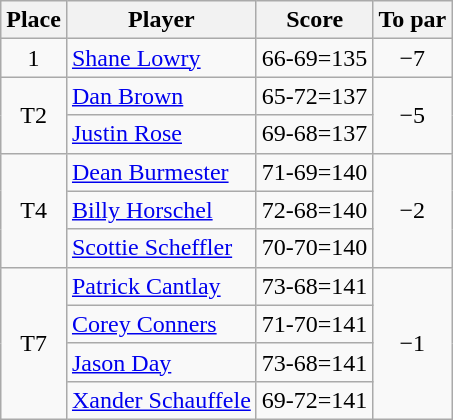<table class="wikitable">
<tr>
<th>Place</th>
<th>Player</th>
<th>Score</th>
<th>To par</th>
</tr>
<tr>
<td align=center>1</td>
<td> <a href='#'>Shane Lowry</a></td>
<td align=center>66-69=135</td>
<td align=center>−7</td>
</tr>
<tr>
<td rowspan=2 align=center>T2</td>
<td> <a href='#'>Dan Brown</a></td>
<td>65-72=137</td>
<td rowspan=2 align=center>−5</td>
</tr>
<tr>
<td> <a href='#'>Justin Rose</a></td>
<td>69-68=137</td>
</tr>
<tr>
<td rowspan=3 align=center>T4</td>
<td> <a href='#'>Dean Burmester</a></td>
<td>71-69=140</td>
<td rowspan=3  align=center>−2</td>
</tr>
<tr>
<td> <a href='#'>Billy Horschel</a></td>
<td>72-68=140</td>
</tr>
<tr>
<td> <a href='#'>Scottie Scheffler</a></td>
<td>70-70=140</td>
</tr>
<tr>
<td rowspan=4 align=center>T7</td>
<td> <a href='#'>Patrick Cantlay</a></td>
<td>73-68=141</td>
<td rowspan=4  align=center>−1</td>
</tr>
<tr>
<td> <a href='#'>Corey Conners</a></td>
<td>71-70=141</td>
</tr>
<tr>
<td> <a href='#'>Jason Day</a></td>
<td>73-68=141</td>
</tr>
<tr>
<td> <a href='#'>Xander Schauffele</a></td>
<td>69-72=141</td>
</tr>
</table>
